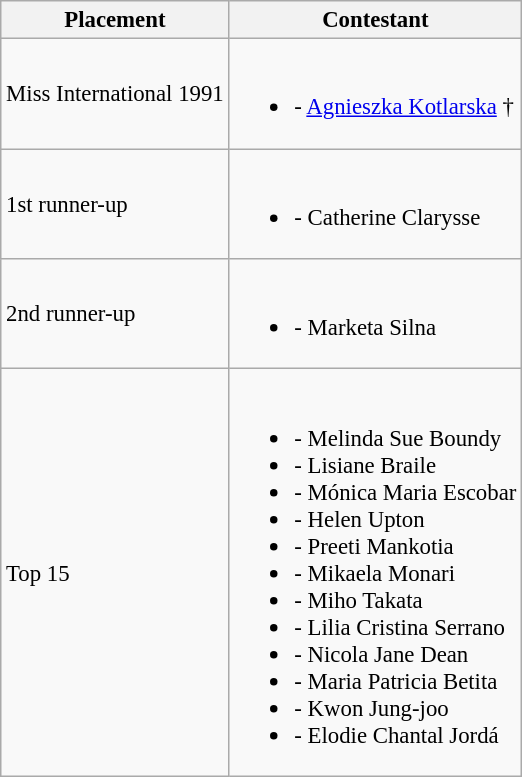<table class="wikitable sortable" style="font-size:95%;">
<tr>
<th>Placement</th>
<th>Contestant</th>
</tr>
<tr>
<td>Miss International 1991</td>
<td><br><ul><li> - <a href='#'>Agnieszka Kotlarska</a> †</li></ul></td>
</tr>
<tr>
<td>1st runner-up</td>
<td><br><ul><li> - Catherine Clarysse</li></ul></td>
</tr>
<tr>
<td>2nd runner-up</td>
<td><br><ul><li> - Marketa Silna</li></ul></td>
</tr>
<tr>
<td>Top 15</td>
<td><br><ul><li> - Melinda Sue Boundy</li><li> - Lisiane Braile</li><li> - Mónica Maria Escobar</li><li> - Helen Upton</li><li> - Preeti Mankotia</li><li> - Mikaela Monari</li><li> - Miho Takata</li><li> - Lilia Cristina Serrano</li><li> - Nicola Jane Dean</li><li> - Maria Patricia Betita</li><li> - Kwon Jung-joo</li><li> - Elodie Chantal Jordá</li></ul></td>
</tr>
</table>
